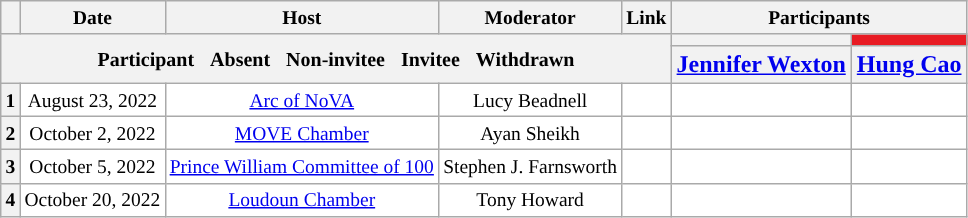<table class="wikitable mw-collapsible" style="text-align:center;">
<tr style="font-size:small;">
<th scope="col"></th>
<th scope="col">Date</th>
<th scope="col">Host</th>
<th scope="col">Moderator</th>
<th scope="col">Link</th>
<th scope="col" colspan="2">Participants</th>
</tr>
<tr>
<th colspan="5" rowspan="2"> <small>Participant  </small> <small>Absent  </small> <small>Non-invitee  </small> <small>Invitee  </small> <small>Withdrawn</small></th>
<th scope="col" style="background:"></th>
<th scope="col" style="background:#E81B23;"></th>
</tr>
<tr>
<th scope="col"><a href='#'>Jennifer Wexton</a></th>
<th scope="col"><a href='#'>Hung Cao</a></th>
</tr>
<tr style="background:#fff; font-size:small;">
<th scope="row">1</th>
<td style="white-space:nowrap;">August 23, 2022</td>
<td style="white-space:nowrap;"><a href='#'>Arc of NoVA</a></td>
<td style="white-space:nowrap;">Lucy Beadnell</td>
<td style="white-space:nowrap;"></td>
<td></td>
<td></td>
</tr>
<tr style="background:#fff; font-size:small;">
<th scope="row">2</th>
<td style="white-space:nowrap;">October 2, 2022</td>
<td style="white-space:nowrap;"><a href='#'>MOVE Chamber</a></td>
<td style="white-space:nowrap;">Ayan Sheikh</td>
<td style="white-space:nowrap;"></td>
<td></td>
<td></td>
</tr>
<tr style="background:#fff; font-size:small;">
<th scope="row">3</th>
<td style="white-space:nowrap;">October 5, 2022</td>
<td style="white-space:nowrap;"><a href='#'>Prince William Committee of 100</a></td>
<td style="white-space:nowrap;">Stephen J. Farnsworth</td>
<td style="white-space:nowrap;"></td>
<td></td>
<td></td>
</tr>
<tr style="background:#fff; font-size:small;">
<th scope="row">4</th>
<td style="white-space:nowrap;">October 20, 2022</td>
<td style="white-space:nowrap;"><a href='#'>Loudoun Chamber</a></td>
<td style="white-space:nowrap;">Tony Howard</td>
<td style="white-space:nowrap;"></td>
<td></td>
<td></td>
</tr>
</table>
